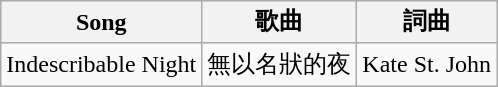<table class="wikitable">
<tr>
<th>Song</th>
<th>歌曲</th>
<th>詞曲</th>
</tr>
<tr>
<td>Indescribable Night</td>
<td>無以名狀的夜</td>
<td>Kate St. John</td>
</tr>
</table>
